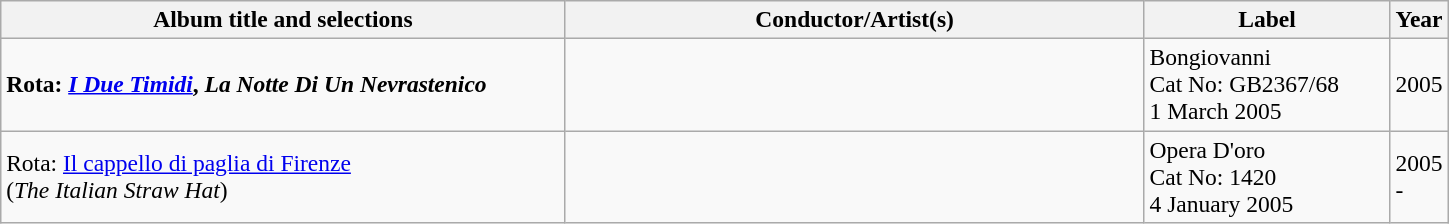<table class="wikitable sortable" style="font-size:98%;">
<tr>
<th style="width:39%;">Album title and selections</th>
<th style="width:40%;">Conductor/Artist(s)</th>
<th style="width:17%;">Label</th>
<th style="width:4%;">Year</th>
</tr>
<tr>
<td><strong>Rota: <em><a href='#'>I Due Timidi</a></em>, <em>La Notte Di Un Nevrastenico<strong><em></td>
<td></td>
<td>Bongiovanni<br>Cat No: GB2367/68<br>1 March 2005</td>
<td>2005</td>
</tr>
<tr>
<td></strong>Rota: </em><a href='#'>Il cappello di paglia di Firenze</a></em></strong><br>(<em>The Italian Straw Hat</em>)</td>
<td></td>
<td>Opera D'oro<br>Cat No: 1420<br>4 January 2005</td>
<td>2005<br>-</td>
</tr>
</table>
